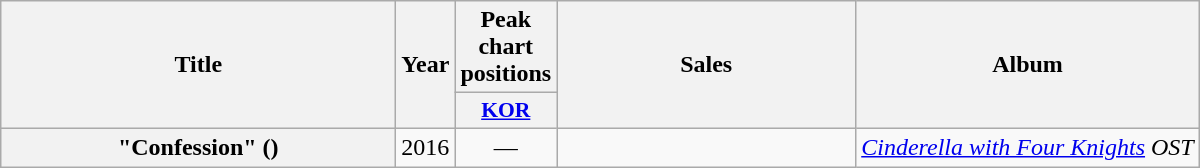<table class="wikitable plainrowheaders" style="text-align:center;">
<tr>
<th scope="col" rowspan="2" style="width:16em;">Title</th>
<th scope="col" rowspan="2">Year</th>
<th scope="col">Peak chart positions</th>
<th scope="col" rowspan="2" style="width:12em;">Sales</th>
<th scope="col" rowspan="2">Album</th>
</tr>
<tr>
<th scope="col" style="width:2.2em;font-size:90%;"><a href='#'>KOR</a><br></th>
</tr>
<tr>
<th scope="row">"Confession" ()</th>
<td>2016</td>
<td>—</td>
<td></td>
<td><em><a href='#'>Cinderella with Four Knights</a> OST</em></td>
</tr>
</table>
